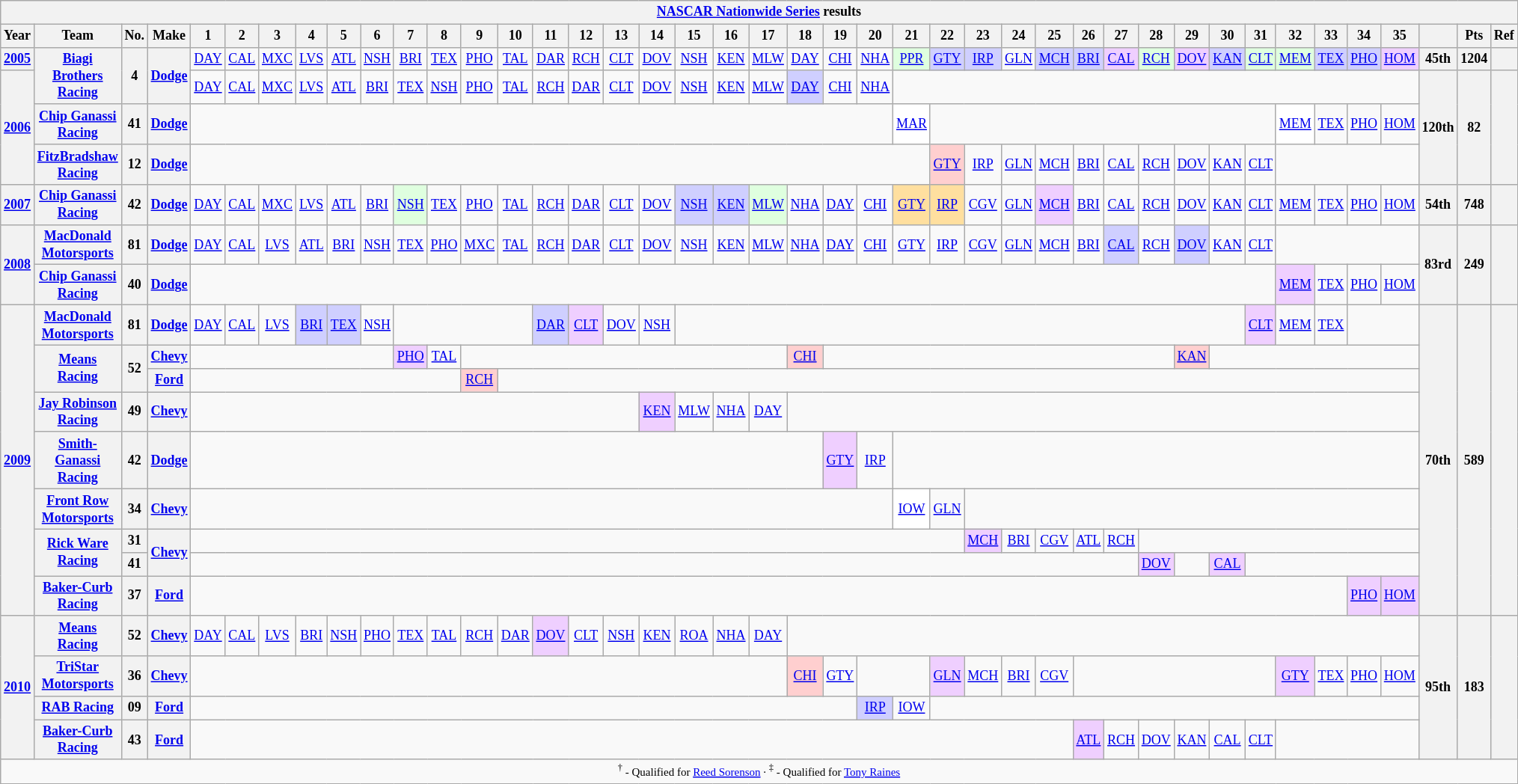<table class="wikitable" style="text-align:center; font-size:75%">
<tr>
<th colspan=42><a href='#'>NASCAR Nationwide Series</a> results</th>
</tr>
<tr>
<th>Year</th>
<th>Team</th>
<th>No.</th>
<th>Make</th>
<th>1</th>
<th>2</th>
<th>3</th>
<th>4</th>
<th>5</th>
<th>6</th>
<th>7</th>
<th>8</th>
<th>9</th>
<th>10</th>
<th>11</th>
<th>12</th>
<th>13</th>
<th>14</th>
<th>15</th>
<th>16</th>
<th>17</th>
<th>18</th>
<th>19</th>
<th>20</th>
<th>21</th>
<th>22</th>
<th>23</th>
<th>24</th>
<th>25</th>
<th>26</th>
<th>27</th>
<th>28</th>
<th>29</th>
<th>30</th>
<th>31</th>
<th>32</th>
<th>33</th>
<th>34</th>
<th>35</th>
<th></th>
<th>Pts</th>
<th>Ref</th>
</tr>
<tr>
<th><a href='#'>2005</a></th>
<th rowspan=2><a href='#'>Biagi Brothers Racing</a></th>
<th rowspan=2>4</th>
<th rowspan=2><a href='#'>Dodge</a></th>
<td><a href='#'>DAY</a></td>
<td><a href='#'>CAL</a></td>
<td><a href='#'>MXC</a></td>
<td><a href='#'>LVS</a></td>
<td><a href='#'>ATL</a></td>
<td><a href='#'>NSH</a></td>
<td><a href='#'>BRI</a></td>
<td><a href='#'>TEX</a></td>
<td><a href='#'>PHO</a></td>
<td><a href='#'>TAL</a></td>
<td><a href='#'>DAR</a></td>
<td><a href='#'>RCH</a></td>
<td><a href='#'>CLT</a></td>
<td><a href='#'>DOV</a></td>
<td><a href='#'>NSH</a></td>
<td><a href='#'>KEN</a></td>
<td><a href='#'>MLW</a></td>
<td><a href='#'>DAY</a></td>
<td><a href='#'>CHI</a></td>
<td><a href='#'>NHA</a></td>
<td style="background:#DFFFDF;"><a href='#'>PPR</a><br></td>
<td style="background:#CFCFFF;"><a href='#'>GTY</a><br></td>
<td style="background:#CFCFFF;"><a href='#'>IRP</a><br></td>
<td><a href='#'>GLN</a></td>
<td style="background:#CFCFFF;"><a href='#'>MCH</a><br></td>
<td style="background:#CFCFFF;"><a href='#'>BRI</a><br></td>
<td style="background:#EFCFFF;"><a href='#'>CAL</a><br></td>
<td style="background:#DFFFDF;"><a href='#'>RCH</a><br></td>
<td style="background:#EFCFFF;"><a href='#'>DOV</a><br></td>
<td style="background:#CFCFFF;"><a href='#'>KAN</a><br></td>
<td style="background:#DFFFDF;"><a href='#'>CLT</a><br></td>
<td style="background:#DFFFDF;"><a href='#'>MEM</a><br></td>
<td style="background:#CFCFFF;"><a href='#'>TEX</a><br></td>
<td style="background:#CFCFFF;"><a href='#'>PHO</a><br></td>
<td style="background:#EFCFFF;"><a href='#'>HOM</a><br></td>
<th>45th</th>
<th>1204</th>
<th></th>
</tr>
<tr>
<th rowspan=3><a href='#'>2006</a></th>
<td><a href='#'>DAY</a></td>
<td><a href='#'>CAL</a></td>
<td><a href='#'>MXC</a></td>
<td><a href='#'>LVS</a></td>
<td><a href='#'>ATL</a></td>
<td><a href='#'>BRI</a></td>
<td><a href='#'>TEX</a></td>
<td><a href='#'>NSH</a></td>
<td><a href='#'>PHO</a></td>
<td><a href='#'>TAL</a></td>
<td><a href='#'>RCH</a></td>
<td><a href='#'>DAR</a></td>
<td><a href='#'>CLT</a></td>
<td><a href='#'>DOV</a></td>
<td><a href='#'>NSH</a></td>
<td><a href='#'>KEN</a></td>
<td><a href='#'>MLW</a></td>
<td style="background:#CFCFFF;"><a href='#'>DAY</a><br></td>
<td><a href='#'>CHI</a></td>
<td><a href='#'>NHA</a></td>
<td colspan=15></td>
<th rowspan=3>120th</th>
<th rowspan=3>82</th>
<th rowspan=3></th>
</tr>
<tr>
<th><a href='#'>Chip Ganassi Racing</a></th>
<th>41</th>
<th><a href='#'>Dodge</a></th>
<td colspan=20></td>
<td style="background:#FFFFFF;"><a href='#'>MAR</a><br></td>
<td colspan=10></td>
<td style="background:#FFFFFF;"><a href='#'>MEM</a><br></td>
<td><a href='#'>TEX</a></td>
<td><a href='#'>PHO</a></td>
<td><a href='#'>HOM</a></td>
</tr>
<tr>
<th><a href='#'>FitzBradshaw Racing</a></th>
<th>12</th>
<th><a href='#'>Dodge</a></th>
<td colspan=21></td>
<td style="background:#FFCFCF;"><a href='#'>GTY</a><br></td>
<td><a href='#'>IRP</a></td>
<td><a href='#'>GLN</a></td>
<td><a href='#'>MCH</a></td>
<td><a href='#'>BRI</a></td>
<td><a href='#'>CAL</a></td>
<td><a href='#'>RCH</a></td>
<td><a href='#'>DOV</a></td>
<td><a href='#'>KAN</a></td>
<td><a href='#'>CLT</a></td>
<td colspan=4></td>
</tr>
<tr>
<th><a href='#'>2007</a></th>
<th><a href='#'>Chip Ganassi Racing</a></th>
<th>42</th>
<th><a href='#'>Dodge</a></th>
<td><a href='#'>DAY</a></td>
<td><a href='#'>CAL</a></td>
<td><a href='#'>MXC</a></td>
<td><a href='#'>LVS</a></td>
<td><a href='#'>ATL</a></td>
<td><a href='#'>BRI</a></td>
<td style="background:#DFFFDF;"><a href='#'>NSH</a><br></td>
<td><a href='#'>TEX</a></td>
<td><a href='#'>PHO</a></td>
<td><a href='#'>TAL</a></td>
<td><a href='#'>RCH</a></td>
<td><a href='#'>DAR</a></td>
<td><a href='#'>CLT</a></td>
<td><a href='#'>DOV</a></td>
<td style="background:#CFCFFF;"><a href='#'>NSH</a><br></td>
<td style="background:#CFCFFF;"><a href='#'>KEN</a><br></td>
<td style="background:#DFFFDF;"><a href='#'>MLW</a><br></td>
<td><a href='#'>NHA</a></td>
<td><a href='#'>DAY</a></td>
<td><a href='#'>CHI</a></td>
<td style="background:#FFDF9F;"><a href='#'>GTY</a><br></td>
<td style="background:#FFDF9F;"><a href='#'>IRP</a><br></td>
<td><a href='#'>CGV</a></td>
<td><a href='#'>GLN</a></td>
<td style="background:#EFCFFF;"><a href='#'>MCH</a><br></td>
<td><a href='#'>BRI</a></td>
<td><a href='#'>CAL</a></td>
<td><a href='#'>RCH</a></td>
<td><a href='#'>DOV</a></td>
<td><a href='#'>KAN</a></td>
<td><a href='#'>CLT</a></td>
<td><a href='#'>MEM</a></td>
<td><a href='#'>TEX</a></td>
<td><a href='#'>PHO</a></td>
<td><a href='#'>HOM</a></td>
<th>54th</th>
<th>748</th>
<th></th>
</tr>
<tr>
<th rowspan=2><a href='#'>2008</a></th>
<th><a href='#'>MacDonald Motorsports</a></th>
<th>81</th>
<th><a href='#'>Dodge</a></th>
<td><a href='#'>DAY</a></td>
<td><a href='#'>CAL</a></td>
<td><a href='#'>LVS</a></td>
<td><a href='#'>ATL</a></td>
<td><a href='#'>BRI</a></td>
<td><a href='#'>NSH</a></td>
<td><a href='#'>TEX</a></td>
<td><a href='#'>PHO</a></td>
<td><a href='#'>MXC</a></td>
<td><a href='#'>TAL</a></td>
<td><a href='#'>RCH</a></td>
<td><a href='#'>DAR</a></td>
<td><a href='#'>CLT</a></td>
<td><a href='#'>DOV</a></td>
<td><a href='#'>NSH</a></td>
<td><a href='#'>KEN</a></td>
<td><a href='#'>MLW</a></td>
<td><a href='#'>NHA</a></td>
<td><a href='#'>DAY</a></td>
<td><a href='#'>CHI</a></td>
<td><a href='#'>GTY</a></td>
<td><a href='#'>IRP</a></td>
<td><a href='#'>CGV</a></td>
<td><a href='#'>GLN</a></td>
<td><a href='#'>MCH</a></td>
<td><a href='#'>BRI</a></td>
<td style="background:#CFCFFF;"><a href='#'>CAL</a><br></td>
<td><a href='#'>RCH</a></td>
<td style="background:#CFCFFF;"><a href='#'>DOV</a><br></td>
<td><a href='#'>KAN</a></td>
<td><a href='#'>CLT</a></td>
<td colspan=4></td>
<th rowspan=2>83rd</th>
<th rowspan=2>249</th>
<th rowspan=2></th>
</tr>
<tr>
<th><a href='#'>Chip Ganassi Racing</a></th>
<th>40</th>
<th><a href='#'>Dodge</a></th>
<td colspan=31></td>
<td style="background:#EFCFFF;"><a href='#'>MEM</a><br></td>
<td><a href='#'>TEX</a></td>
<td><a href='#'>PHO</a></td>
<td><a href='#'>HOM</a></td>
</tr>
<tr>
<th rowspan=9><a href='#'>2009</a></th>
<th><a href='#'>MacDonald Motorsports</a></th>
<th>81</th>
<th><a href='#'>Dodge</a></th>
<td><a href='#'>DAY</a></td>
<td><a href='#'>CAL</a></td>
<td><a href='#'>LVS</a></td>
<td style="background:#CFCFFF;"><a href='#'>BRI</a><br></td>
<td style="background:#CFCFFF;"><a href='#'>TEX</a><br></td>
<td><a href='#'>NSH</a></td>
<td colspan=4></td>
<td style="background:#CFCFFF;"><a href='#'>DAR</a><br></td>
<td style="background:#EFCFFF;"><a href='#'>CLT</a><br></td>
<td><a href='#'>DOV</a></td>
<td><a href='#'>NSH</a></td>
<td colspan=16></td>
<td style="background:#EFCFFF;"><a href='#'>CLT</a><br></td>
<td><a href='#'>MEM</a></td>
<td><a href='#'>TEX</a></td>
<td colspan=2></td>
<th rowspan=9>70th</th>
<th rowspan=9>589</th>
<th rowspan=9></th>
</tr>
<tr>
<th rowspan=2><a href='#'>Means Racing</a></th>
<th rowspan=2>52</th>
<th><a href='#'>Chevy</a></th>
<td colspan=6></td>
<td style="background:#EFCFFF;"><a href='#'>PHO</a><br></td>
<td><a href='#'>TAL</a></td>
<td colspan=9></td>
<td style="background:#FFCFCF;"><a href='#'>CHI</a><br></td>
<td colspan=10></td>
<td style="background:#FFCFCF;"><a href='#'>KAN</a><br></td>
<td colspan=6></td>
</tr>
<tr>
<th><a href='#'>Ford</a></th>
<td colspan=8></td>
<td style="background:#FFCFCF;"><a href='#'>RCH</a><br></td>
<td colspan=26></td>
</tr>
<tr>
<th><a href='#'>Jay Robinson Racing</a></th>
<th>49</th>
<th><a href='#'>Chevy</a></th>
<td colspan=13></td>
<td style="background:#EFCFFF;"><a href='#'>KEN</a><br></td>
<td><a href='#'>MLW</a></td>
<td><a href='#'>NHA</a></td>
<td><a href='#'>DAY</a></td>
<td colspan=18></td>
</tr>
<tr>
<th><a href='#'>Smith-Ganassi Racing</a></th>
<th>42</th>
<th><a href='#'>Dodge</a></th>
<td colspan=18></td>
<td style="background:#EFCFFF;"><a href='#'>GTY</a><br></td>
<td><a href='#'>IRP</a></td>
<td colspan=15></td>
</tr>
<tr>
<th><a href='#'>Front Row Motorsports</a></th>
<th>34</th>
<th><a href='#'>Chevy</a></th>
<td colspan=20></td>
<td style="background:#FFFFFF;"><a href='#'>IOW</a><br></td>
<td><a href='#'>GLN</a></td>
<td colspan=13></td>
</tr>
<tr>
<th rowspan=2><a href='#'>Rick Ware Racing</a></th>
<th>31</th>
<th rowspan=2><a href='#'>Chevy</a></th>
<td colspan=22></td>
<td style="background:#EFCFFF;"><a href='#'>MCH</a><br></td>
<td><a href='#'>BRI</a></td>
<td><a href='#'>CGV</a></td>
<td><a href='#'>ATL</a></td>
<td><a href='#'>RCH</a></td>
<td colspan=8></td>
</tr>
<tr>
<th>41</th>
<td colspan=27></td>
<td style="background:#EFCFFF;"><a href='#'>DOV</a><br></td>
<td></td>
<td style="background:#EFCFFF;"><a href='#'>CAL</a><br></td>
<td colspan=5></td>
</tr>
<tr>
<th><a href='#'>Baker-Curb Racing</a></th>
<th>37</th>
<th><a href='#'>Ford</a></th>
<td colspan=33></td>
<td style="background:#EFCFFF;"><a href='#'>PHO</a><br></td>
<td style="background:#EFCFFF;"><a href='#'>HOM</a><br></td>
</tr>
<tr>
<th rowspan=4><a href='#'>2010</a></th>
<th><a href='#'>Means Racing</a></th>
<th>52</th>
<th><a href='#'>Chevy</a></th>
<td><a href='#'>DAY</a></td>
<td><a href='#'>CAL</a></td>
<td><a href='#'>LVS</a></td>
<td><a href='#'>BRI</a></td>
<td><a href='#'>NSH</a></td>
<td><a href='#'>PHO</a></td>
<td><a href='#'>TEX</a></td>
<td><a href='#'>TAL</a></td>
<td><a href='#'>RCH</a></td>
<td><a href='#'>DAR</a></td>
<td style="background:#EFCFFF;"><a href='#'>DOV</a><br></td>
<td><a href='#'>CLT</a></td>
<td><a href='#'>NSH</a></td>
<td><a href='#'>KEN</a></td>
<td><a href='#'>ROA</a></td>
<td><a href='#'>NHA</a></td>
<td><a href='#'>DAY</a></td>
<td colspan=18></td>
<th rowspan=4>95th</th>
<th rowspan=4>183</th>
<th rowspan=4></th>
</tr>
<tr>
<th><a href='#'>TriStar Motorsports</a></th>
<th>36</th>
<th><a href='#'>Chevy</a></th>
<td colspan=17></td>
<td style="background:#FFCFCF;"><a href='#'>CHI</a><br></td>
<td><a href='#'>GTY</a></td>
<td colspan=2></td>
<td style="background:#EFCFFF;"><a href='#'>GLN</a><br></td>
<td><a href='#'>MCH</a></td>
<td><a href='#'>BRI</a></td>
<td><a href='#'>CGV</a></td>
<td colspan=6></td>
<td style="background:#EFCFFF;"><a href='#'>GTY</a><br></td>
<td><a href='#'>TEX</a></td>
<td><a href='#'>PHO</a></td>
<td><a href='#'>HOM</a></td>
</tr>
<tr>
<th><a href='#'>RAB Racing</a></th>
<th>09</th>
<th><a href='#'>Ford</a></th>
<td colspan=19></td>
<td style="background:#CFCFFF;"><a href='#'>IRP</a><br></td>
<td><a href='#'>IOW</a></td>
<td colspan=14></td>
</tr>
<tr>
<th><a href='#'>Baker-Curb Racing</a></th>
<th>43</th>
<th><a href='#'>Ford</a></th>
<td colspan=25></td>
<td style="background:#EFCFFF;"><a href='#'>ATL</a><br></td>
<td><a href='#'>RCH</a></td>
<td><a href='#'>DOV</a></td>
<td><a href='#'>KAN</a></td>
<td><a href='#'>CAL</a></td>
<td><a href='#'>CLT</a></td>
<td colspan=4></td>
</tr>
<tr>
<td colspan=42><small><sup>†</sup> - Qualified for <a href='#'>Reed Sorenson</a> · <sup>‡</sup> - Qualified for <a href='#'>Tony Raines</a></small></td>
</tr>
</table>
